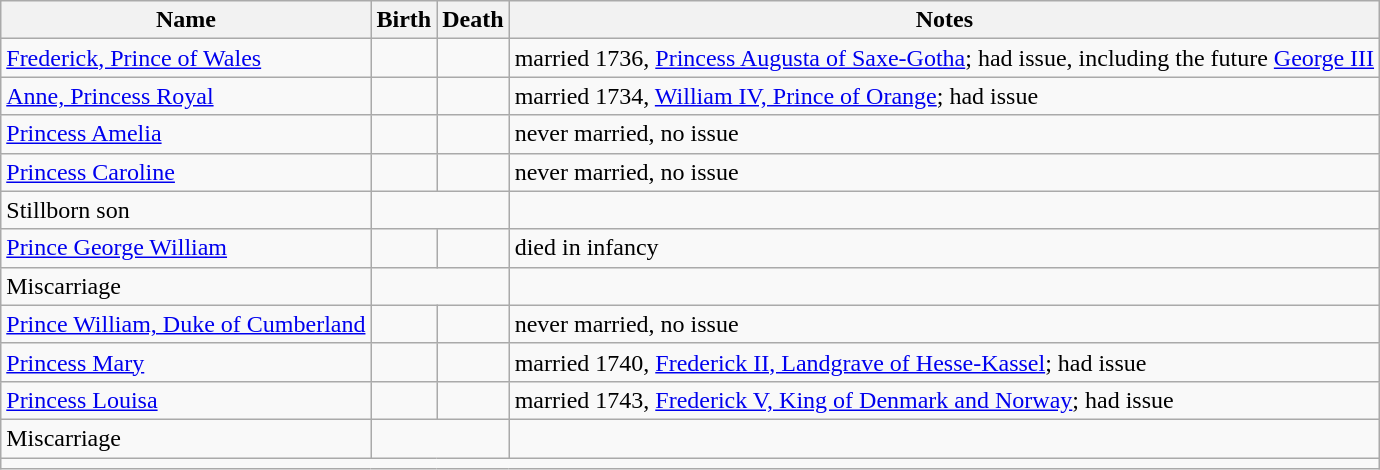<table class="sortable wikitable">
<tr>
<th>Name</th>
<th>Birth</th>
<th>Death</th>
<th class="unsortable">Notes</th>
</tr>
<tr>
<td><a href='#'>Frederick, Prince of Wales</a></td>
<td></td>
<td></td>
<td>married 1736, <a href='#'>Princess Augusta of Saxe-Gotha</a>; had issue, including the future <a href='#'>George III</a></td>
</tr>
<tr>
<td><a href='#'>Anne, Princess Royal</a></td>
<td></td>
<td></td>
<td>married 1734, <a href='#'>William IV, Prince of Orange</a>; had issue</td>
</tr>
<tr>
<td><a href='#'>Princess Amelia</a></td>
<td></td>
<td></td>
<td>never married, no issue</td>
</tr>
<tr>
<td><a href='#'>Princess Caroline</a></td>
<td></td>
<td></td>
<td>never married, no issue</td>
</tr>
<tr>
<td>Stillborn son</td>
<td colspan="2"></td>
<td></td>
</tr>
<tr>
<td><a href='#'>Prince George William</a></td>
<td></td>
<td></td>
<td>died in infancy</td>
</tr>
<tr>
<td>Miscarriage</td>
<td colspan="2"></td>
<td></td>
</tr>
<tr>
<td><a href='#'>Prince William, Duke of Cumberland</a></td>
<td></td>
<td></td>
<td>never married, no issue</td>
</tr>
<tr>
<td><a href='#'>Princess Mary</a></td>
<td></td>
<td></td>
<td>married 1740, <a href='#'>Frederick II, Landgrave of Hesse-Kassel</a>; had issue</td>
</tr>
<tr>
<td><a href='#'>Princess Louisa</a></td>
<td></td>
<td></td>
<td>married 1743, <a href='#'>Frederick V, King of Denmark and Norway</a>; had issue</td>
</tr>
<tr>
<td>Miscarriage</td>
<td colspan="2"></td>
<td></td>
</tr>
<tr>
<td colspan=4></td>
</tr>
</table>
